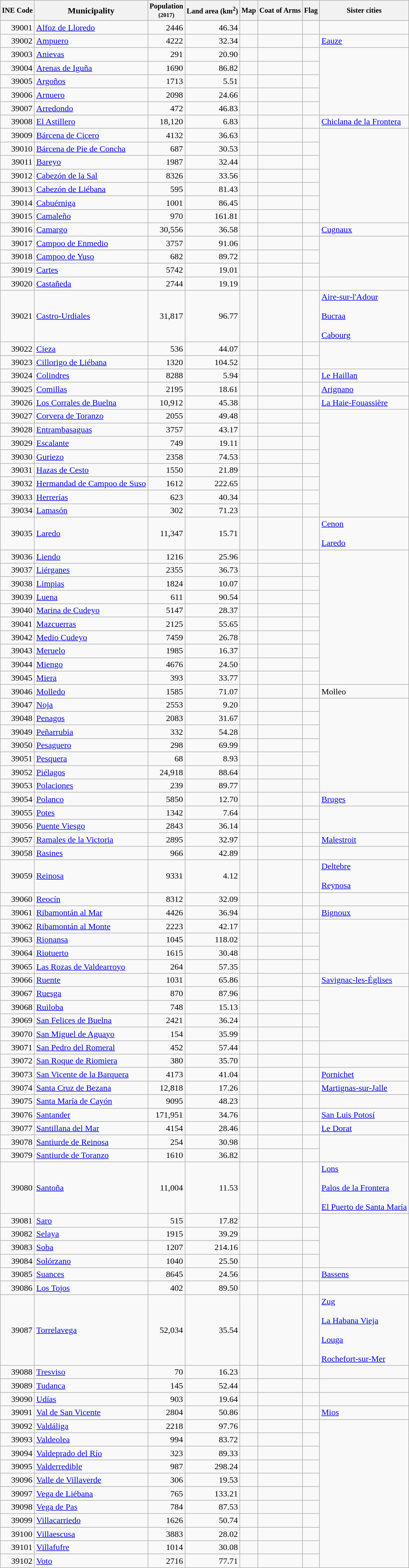<table class="sortable wikitable col1cen col3cen col4cen col5cen col6cen ">
<tr>
<th style="font-size: 85%">INE Code</th>
<th>Municipality</th>
<th style="font-size: 85%">Population<br><small>(2017)</small></th>
<th style="font-size: 85%;">Land area (km<sup>2</sup>)</th>
<th class="unsortable" style="font-size: 85%">Map</th>
<th class="unsortable" style="font-size: 85%">Coat of Arms</th>
<th class="unsortable" style="font-size: 85%">Flag</th>
<th class="unsortable" style="font-size: 85%">Sister cities</th>
</tr>
<tr>
<td align="right">39001</td>
<td><a href='#'>Alfoz de Lloredo</a></td>
<td align="right">2446</td>
<td align="right">46.34</td>
<td></td>
<td></td>
<td></td>
</tr>
<tr>
<td align="right">39002</td>
<td><a href='#'>Ampuero</a></td>
<td align="right">4222</td>
<td align="right">32.34</td>
<td></td>
<td></td>
<td></td>
<td> <a href='#'>Eauze</a></td>
</tr>
<tr>
<td align="right">39003</td>
<td><a href='#'>Anievas</a></td>
<td align="right">291</td>
<td align="right">20.90</td>
<td></td>
<td></td>
<td></td>
</tr>
<tr>
<td align="right">39004</td>
<td><a href='#'>Arenas de Iguña</a></td>
<td align="right">1690</td>
<td align="right">86.82</td>
<td></td>
<td></td>
<td></td>
</tr>
<tr>
<td align="right">39005</td>
<td><a href='#'>Argoños</a></td>
<td align="right">1713</td>
<td align="right">5.51</td>
<td></td>
<td></td>
<td></td>
</tr>
<tr>
<td align="right">39006</td>
<td><a href='#'>Arnuero</a></td>
<td align="right">2098</td>
<td align="right">24.66</td>
<td></td>
<td></td>
<td></td>
</tr>
<tr>
<td align="right">39007</td>
<td><a href='#'>Arredondo</a></td>
<td align="right">472</td>
<td align="right">46.83</td>
<td></td>
<td></td>
<td></td>
</tr>
<tr>
<td align="right">39008</td>
<td><a href='#'>El Astillero</a></td>
<td align="right">18,120</td>
<td align="right">6.83</td>
<td></td>
<td></td>
<td></td>
<td> <a href='#'>Chiclana de la Frontera</a></td>
</tr>
<tr>
<td align="right">39009</td>
<td><a href='#'>Bárcena de Cicero</a></td>
<td align="right">4132</td>
<td align="right">36.63</td>
<td></td>
<td></td>
<td></td>
</tr>
<tr>
<td align="right">39010</td>
<td><a href='#'>Bárcena de Pie de Concha</a></td>
<td align="right">687</td>
<td align="right">30.53</td>
<td></td>
<td></td>
<td></td>
</tr>
<tr>
<td align="right">39011</td>
<td><a href='#'>Bareyo</a></td>
<td align="right">1987</td>
<td align="right">32.44</td>
<td></td>
<td></td>
<td></td>
</tr>
<tr>
<td align="right">39012</td>
<td><a href='#'>Cabezón de la Sal</a></td>
<td align="right">8326</td>
<td align="right">33.56</td>
<td></td>
<td></td>
<td></td>
</tr>
<tr>
<td align="right">39013</td>
<td><a href='#'>Cabezón de Liébana</a></td>
<td align="right">595</td>
<td align="right">81.43</td>
<td></td>
<td></td>
<td></td>
</tr>
<tr>
<td align="right">39014</td>
<td><a href='#'>Cabuérniga</a></td>
<td align="right">1001</td>
<td align="right">86.45</td>
<td></td>
<td></td>
<td></td>
</tr>
<tr>
<td align="right">39015</td>
<td><a href='#'>Camaleño</a></td>
<td align="right">970</td>
<td align="right">161.81</td>
<td></td>
<td></td>
<td></td>
</tr>
<tr>
<td align="right">39016</td>
<td><a href='#'>Camargo</a></td>
<td align="right">30,556</td>
<td align="right">36.58</td>
<td></td>
<td></td>
<td></td>
<td> <a href='#'>Cugnaux</a></td>
</tr>
<tr>
<td align="right">39017</td>
<td><a href='#'>Campoo de Enmedio</a></td>
<td align="right">3757</td>
<td align="right">91.06</td>
<td></td>
<td></td>
<td></td>
</tr>
<tr>
<td align="right">39018</td>
<td><a href='#'>Campoo de Yuso</a></td>
<td align="right">682</td>
<td align="right">89.72</td>
<td></td>
<td></td>
<td></td>
</tr>
<tr>
<td align="right">39019</td>
<td><a href='#'>Cartes</a></td>
<td align="right">5742</td>
<td align="right">19.01</td>
<td></td>
<td></td>
<td></td>
</tr>
<tr>
<td align="right">39020</td>
<td><a href='#'>Castañeda</a></td>
<td align="right">2744</td>
<td align="right">19.19</td>
<td></td>
<td></td>
<td></td>
<td></td>
</tr>
<tr>
<td align="right">39021</td>
<td><a href='#'>Castro-Urdiales</a></td>
<td align="right">31,817</td>
<td align="right">96.77</td>
<td></td>
<td></td>
<td></td>
<td> <a href='#'>Aire-sur-l'Adour</a><br><br> <a href='#'>Bucraa</a><br><br> <a href='#'>Cabourg</a></td>
</tr>
<tr>
<td align="right">39022</td>
<td><a href='#'>Cieza</a></td>
<td align="right">536</td>
<td align="right">44.07</td>
<td></td>
<td></td>
<td></td>
</tr>
<tr>
<td align="right">39023</td>
<td><a href='#'>Cillorigo de Liébana</a></td>
<td align="right">1320</td>
<td align="right">104.52</td>
<td></td>
<td></td>
<td></td>
</tr>
<tr>
<td align="right">39024</td>
<td><a href='#'>Colindres</a></td>
<td align="right">8288</td>
<td align="right">5.94</td>
<td></td>
<td></td>
<td></td>
<td> <a href='#'>Le Haillan</a></td>
</tr>
<tr>
<td align="right">39025</td>
<td><a href='#'>Comillas</a></td>
<td align="right">2195</td>
<td align="right">18.61</td>
<td></td>
<td></td>
<td></td>
<td> <a href='#'>Arignano</a></td>
</tr>
<tr>
<td align="right">39026</td>
<td><a href='#'>Los Corrales de Buelna</a></td>
<td align="right">10,912</td>
<td align="right">45.38</td>
<td></td>
<td></td>
<td></td>
<td> <a href='#'>La Haie-Fouassière</a></td>
</tr>
<tr>
<td align="right">39027</td>
<td><a href='#'>Corvera de Toranzo</a></td>
<td align="right">2055</td>
<td align="right">49.48</td>
<td></td>
<td></td>
<td></td>
</tr>
<tr>
<td align="right">39028</td>
<td><a href='#'>Entrambasaguas</a></td>
<td align="right">3757</td>
<td align="right">43.17</td>
<td></td>
<td></td>
<td></td>
</tr>
<tr>
<td align="right">39029</td>
<td><a href='#'>Escalante</a></td>
<td align="right">749</td>
<td align="right">19.11</td>
<td></td>
<td></td>
<td></td>
</tr>
<tr>
<td align="right">39030</td>
<td><a href='#'>Guriezo</a></td>
<td align="right">2358</td>
<td align="right">74.53</td>
<td></td>
<td></td>
<td></td>
</tr>
<tr>
<td align="right">39031</td>
<td><a href='#'>Hazas de Cesto</a></td>
<td align="right">1550</td>
<td align="right">21.89</td>
<td></td>
<td></td>
<td></td>
</tr>
<tr>
<td align="right">39032</td>
<td><a href='#'>Hermandad de Campoo de Suso</a></td>
<td align="right">1612</td>
<td align="right">222.65</td>
<td></td>
<td></td>
<td></td>
</tr>
<tr>
<td align="right">39033</td>
<td><a href='#'>Herrerías</a></td>
<td align="right">623</td>
<td align="right">40.34</td>
<td></td>
<td></td>
<td></td>
</tr>
<tr>
<td align="right">39034</td>
<td><a href='#'>Lamasón</a></td>
<td align="right">302</td>
<td align="right">71.23</td>
<td></td>
<td></td>
<td></td>
</tr>
<tr>
<td align="right">39035</td>
<td><a href='#'>Laredo</a></td>
<td align="right">11,347</td>
<td align="right">15.71</td>
<td></td>
<td></td>
<td></td>
<td> <a href='#'>Cenon</a><br><br> <a href='#'>Laredo</a></td>
</tr>
<tr>
<td align="right">39036</td>
<td><a href='#'>Liendo</a></td>
<td align="right">1216</td>
<td align="right">25.96</td>
<td></td>
<td></td>
<td></td>
</tr>
<tr>
<td align="right">39037</td>
<td><a href='#'>Liérganes</a></td>
<td align="right">2355</td>
<td align="right">36.73</td>
<td></td>
<td></td>
<td></td>
</tr>
<tr>
<td align="right">39038</td>
<td><a href='#'>Limpias</a></td>
<td align="right">1824</td>
<td align="right">10.07</td>
<td></td>
<td></td>
<td></td>
</tr>
<tr>
<td align="right">39039</td>
<td><a href='#'>Luena</a></td>
<td align="right">611</td>
<td align="right">90.54</td>
<td></td>
<td></td>
<td></td>
</tr>
<tr>
<td align="right">39040</td>
<td><a href='#'>Marina de Cudeyo</a></td>
<td align="right">5147</td>
<td align="right">28.37</td>
<td></td>
<td></td>
<td></td>
</tr>
<tr>
<td align="right">39041</td>
<td><a href='#'>Mazcuerras</a></td>
<td align="right">2125</td>
<td align="right">55.65</td>
<td></td>
<td></td>
<td></td>
</tr>
<tr>
<td align="right">39042</td>
<td><a href='#'>Medio Cudeyo</a></td>
<td align="right">7459</td>
<td align="right">26.78</td>
<td></td>
<td></td>
<td></td>
</tr>
<tr>
<td align="right">39043</td>
<td><a href='#'>Meruelo</a></td>
<td align="right">1985</td>
<td align="right">16.37</td>
<td></td>
<td></td>
<td></td>
</tr>
<tr>
<td align="right">39044</td>
<td><a href='#'>Miengo</a></td>
<td align="right">4676</td>
<td align="right">24.50</td>
<td></td>
<td></td>
<td></td>
</tr>
<tr>
<td align="right">39045</td>
<td><a href='#'>Miera</a></td>
<td align="right">393</td>
<td align="right">33.77</td>
<td></td>
<td></td>
<td></td>
</tr>
<tr>
<td align="right">39046</td>
<td><a href='#'>Molledo</a></td>
<td align="right">1585</td>
<td align="right">71.07</td>
<td></td>
<td></td>
<td></td>
<td> Molleo</td>
</tr>
<tr>
<td align="right">39047</td>
<td><a href='#'>Noja</a></td>
<td align="right">2553</td>
<td align="right">9.20</td>
<td></td>
<td></td>
<td></td>
</tr>
<tr>
<td align="right">39048</td>
<td><a href='#'>Penagos</a></td>
<td align="right">2083</td>
<td align="right">31.67</td>
<td></td>
<td></td>
<td></td>
</tr>
<tr>
<td align="right">39049</td>
<td><a href='#'>Peñarrubia</a></td>
<td align="right">332</td>
<td align="right">54.28</td>
<td></td>
<td></td>
<td></td>
</tr>
<tr>
<td align="right">39050</td>
<td><a href='#'>Pesaguero</a></td>
<td align="right">298</td>
<td align="right">69.99</td>
<td></td>
<td></td>
<td></td>
</tr>
<tr>
<td align="right">39051</td>
<td><a href='#'>Pesquera</a></td>
<td align="right">68</td>
<td align="right">8.93</td>
<td></td>
<td></td>
<td></td>
</tr>
<tr>
<td align="right">39052</td>
<td><a href='#'>Piélagos</a></td>
<td align="right">24,918</td>
<td align="right">88.64</td>
<td></td>
<td></td>
<td></td>
</tr>
<tr>
<td align="right">39053</td>
<td><a href='#'>Polaciones</a></td>
<td align="right">239</td>
<td align="right">89.77</td>
<td></td>
<td></td>
<td></td>
</tr>
<tr>
<td align="right">39054</td>
<td><a href='#'>Polanco</a></td>
<td align="right">5850</td>
<td align="right">12.70</td>
<td></td>
<td></td>
<td></td>
<td> <a href='#'>Bruges</a></td>
</tr>
<tr>
<td align="right">39055</td>
<td><a href='#'>Potes</a></td>
<td align="right">1342</td>
<td align="right">7.64</td>
<td></td>
<td></td>
<td></td>
</tr>
<tr>
<td align="right">39056</td>
<td><a href='#'>Puente Viesgo</a></td>
<td align="right">2843</td>
<td align="right">36.14</td>
<td></td>
<td></td>
<td></td>
</tr>
<tr>
<td align="right">39057</td>
<td><a href='#'>Ramales de la Victoria</a></td>
<td align="right">2895</td>
<td align="right">32.97</td>
<td></td>
<td></td>
<td></td>
<td> <a href='#'>Malestroit</a></td>
</tr>
<tr>
<td align="right">39058</td>
<td><a href='#'>Rasines</a></td>
<td align="right">966</td>
<td align="right">42.89</td>
<td></td>
<td></td>
<td></td>
</tr>
<tr>
<td align="right">39059</td>
<td><a href='#'>Reinosa</a></td>
<td align="right">9331</td>
<td align="right">4.12</td>
<td></td>
<td></td>
<td></td>
<td> <a href='#'>Deltebre</a><br><br> <a href='#'>Reynosa</a></td>
</tr>
<tr>
<td align="right">39060</td>
<td><a href='#'>Reocín</a></td>
<td align="right">8312</td>
<td align="right">32.09</td>
<td></td>
<td></td>
<td></td>
</tr>
<tr>
<td align="right">39061</td>
<td><a href='#'>Ribamontán al Mar</a></td>
<td align="right">4426</td>
<td align="right">36.94</td>
<td></td>
<td></td>
<td></td>
<td> <a href='#'>Bignoux</a></td>
</tr>
<tr>
<td align="right">39062</td>
<td><a href='#'>Ribamontán al Monte</a></td>
<td align="right">2223</td>
<td align="right">42.17</td>
<td></td>
<td></td>
<td></td>
</tr>
<tr>
<td align="right">39063</td>
<td><a href='#'>Rionansa</a></td>
<td align="right">1045</td>
<td align="right">118.02</td>
<td></td>
<td></td>
<td></td>
</tr>
<tr>
<td align="right">39064</td>
<td><a href='#'>Riotuerto</a></td>
<td align="right">1615</td>
<td align="right">30.48</td>
<td></td>
<td></td>
<td></td>
</tr>
<tr>
<td align="right">39065</td>
<td><a href='#'>Las Rozas de Valdearroyo</a></td>
<td align="right">264</td>
<td align="right">57.35</td>
<td></td>
<td></td>
<td></td>
</tr>
<tr>
<td align="right">39066</td>
<td><a href='#'>Ruente</a></td>
<td align="right">1031</td>
<td align="right">65.86</td>
<td></td>
<td></td>
<td></td>
<td> <a href='#'>Savignac-les-Églises</a></td>
</tr>
<tr>
<td align="right">39067</td>
<td><a href='#'>Ruesga</a></td>
<td align="right">870</td>
<td align="right">87.96</td>
<td></td>
<td></td>
<td></td>
</tr>
<tr>
<td align="right">39068</td>
<td><a href='#'>Ruiloba</a></td>
<td align="right">748</td>
<td align="right">15.13</td>
<td></td>
<td></td>
<td></td>
</tr>
<tr>
<td align="right">39069</td>
<td><a href='#'>San Felices de Buelna</a></td>
<td align="right">2421</td>
<td align="right">36.24</td>
<td></td>
<td></td>
<td></td>
</tr>
<tr>
<td align="right">39070</td>
<td><a href='#'>San Miguel de Aguayo</a></td>
<td align="right">154</td>
<td align="right">35.99</td>
<td></td>
<td></td>
<td></td>
</tr>
<tr>
<td align="right">39071</td>
<td><a href='#'>San Pedro del Romeral</a></td>
<td align="right">452</td>
<td align="right">57.44</td>
<td></td>
<td></td>
<td></td>
<td></td>
</tr>
<tr>
<td align="right">39072</td>
<td><a href='#'>San Roque de Riomiera</a></td>
<td align="right">380</td>
<td align="right">35.70</td>
<td></td>
<td></td>
<td></td>
</tr>
<tr>
<td align="right">39073</td>
<td><a href='#'>San Vicente de la Barquera</a></td>
<td align="right">4173</td>
<td align="right">41.04</td>
<td></td>
<td></td>
<td></td>
<td> <a href='#'>Pornichet</a></td>
</tr>
<tr>
<td align="right">39074</td>
<td><a href='#'>Santa Cruz de Bezana</a></td>
<td align="right">12,818</td>
<td align="right">17.26</td>
<td></td>
<td></td>
<td></td>
<td> <a href='#'>Martignas-sur-Jalle</a></td>
</tr>
<tr>
<td align="right">39075</td>
<td><a href='#'>Santa María de Cayón</a></td>
<td align="right">9095</td>
<td align="right">48.23</td>
<td></td>
<td></td>
<td></td>
</tr>
<tr>
<td align="right">39076</td>
<td><a href='#'>Santander</a></td>
<td align="right">171,951</td>
<td align="right">34.76</td>
<td></td>
<td></td>
<td></td>
<td> <a href='#'>San Luis Potosí</a></td>
</tr>
<tr>
<td align="right">39077</td>
<td><a href='#'>Santillana del Mar</a></td>
<td align="right">4154</td>
<td align="right">28.46</td>
<td></td>
<td></td>
<td></td>
<td> <a href='#'>Le Dorat</a></td>
</tr>
<tr>
<td align="right">39078</td>
<td><a href='#'>Santiurde de Reinosa</a></td>
<td align="right">254</td>
<td align="right">30.98</td>
<td></td>
<td></td>
<td></td>
</tr>
<tr>
<td align="right">39079</td>
<td><a href='#'>Santiurde de Toranzo</a></td>
<td align="right">1610</td>
<td align="right">36.82</td>
<td></td>
<td></td>
<td></td>
</tr>
<tr>
<td align="right">39080</td>
<td><a href='#'>Santoña</a></td>
<td align="right">11,004</td>
<td align="right">11.53</td>
<td></td>
<td></td>
<td></td>
<td> <a href='#'>Lons</a><br><br> <a href='#'>Palos de la Frontera</a><br><br> <a href='#'>El Puerto de Santa María</a></td>
</tr>
<tr>
<td align="right">39081</td>
<td><a href='#'>Saro</a></td>
<td align="right">515</td>
<td align="right">17.82</td>
<td></td>
<td></td>
<td></td>
</tr>
<tr>
<td align="right">39082</td>
<td><a href='#'>Selaya</a></td>
<td align="right">1915</td>
<td align="right">39.29</td>
<td></td>
<td></td>
<td></td>
</tr>
<tr>
<td align="right">39083</td>
<td><a href='#'>Soba</a></td>
<td align="right">1207</td>
<td align="right">214.16</td>
<td></td>
<td></td>
<td></td>
</tr>
<tr>
<td align="right">39084</td>
<td><a href='#'>Solórzano</a></td>
<td align="right">1040</td>
<td align="right">25.50</td>
<td></td>
<td></td>
<td></td>
</tr>
<tr>
<td align="right">39085</td>
<td><a href='#'>Suances</a></td>
<td align="right">8645</td>
<td align="right">24.56</td>
<td></td>
<td></td>
<td></td>
<td> <a href='#'>Bassens</a></td>
</tr>
<tr>
<td align="right">39086</td>
<td><a href='#'>Los Tojos</a></td>
<td align="right">402</td>
<td align="right">89.50</td>
<td></td>
<td></td>
<td></td>
</tr>
<tr>
<td align="right">39087</td>
<td><a href='#'>Torrelavega</a></td>
<td align="right">52,034</td>
<td align="right">35.54</td>
<td></td>
<td></td>
<td></td>
<td> <a href='#'>Zug</a><br><br> <a href='#'>La Habana Vieja</a><br><br> <a href='#'>Louga</a><br><br> <a href='#'>Rochefort-sur-Mer</a></td>
</tr>
<tr>
<td align="right">39088</td>
<td><a href='#'>Tresviso</a></td>
<td align="right">70</td>
<td align="right">16.23</td>
<td></td>
<td></td>
<td></td>
</tr>
<tr>
<td align="right">39089</td>
<td><a href='#'>Tudanca</a></td>
<td align="right">145</td>
<td align="right">52.44</td>
<td></td>
<td></td>
<td></td>
<td></td>
</tr>
<tr>
<td align="right">39090</td>
<td><a href='#'>Udías</a></td>
<td align="right">903</td>
<td align="right">19.64</td>
<td></td>
<td></td>
<td></td>
</tr>
<tr>
<td align="right">39091</td>
<td><a href='#'>Val de San Vicente</a></td>
<td align="right">2804</td>
<td align="right">50.86</td>
<td></td>
<td></td>
<td></td>
<td> <a href='#'>Mios</a></td>
</tr>
<tr>
<td align="right">39092</td>
<td><a href='#'>Valdáliga</a></td>
<td align="right">2218</td>
<td align="right">97.76</td>
<td></td>
<td></td>
<td></td>
</tr>
<tr>
<td align="right">39093</td>
<td><a href='#'>Valdeolea</a></td>
<td align="right">994</td>
<td align="right">83.72</td>
<td></td>
<td></td>
<td></td>
</tr>
<tr>
<td align="right">39094</td>
<td><a href='#'>Valdeprado del Río</a></td>
<td align="right">323</td>
<td align="right">89.33</td>
<td></td>
<td></td>
<td></td>
</tr>
<tr>
<td align="right">39095</td>
<td><a href='#'>Valderredible</a></td>
<td align="right">987</td>
<td align="right">298.24</td>
<td></td>
<td></td>
<td></td>
</tr>
<tr>
<td align="right">39096</td>
<td><a href='#'>Valle de Villaverde</a></td>
<td align="right">306</td>
<td align="right">19.53</td>
<td></td>
<td></td>
<td></td>
</tr>
<tr>
<td align="right">39097</td>
<td><a href='#'>Vega de Liébana</a></td>
<td align="right">765</td>
<td align="right">133.21</td>
<td></td>
<td></td>
<td></td>
</tr>
<tr>
<td align="right">39098</td>
<td><a href='#'>Vega de Pas</a></td>
<td align="right">784</td>
<td align="right">87.53</td>
<td></td>
<td></td>
<td></td>
</tr>
<tr>
<td align="right">39099</td>
<td><a href='#'>Villacarriedo</a></td>
<td align="right">1626</td>
<td align="right">50.74</td>
<td></td>
<td></td>
<td></td>
</tr>
<tr>
<td align="right">39100</td>
<td><a href='#'>Villaescusa</a></td>
<td align="right">3883</td>
<td align="right">28.02</td>
<td></td>
<td></td>
<td></td>
</tr>
<tr>
<td align="right">39101</td>
<td><a href='#'>Villafufre</a></td>
<td align="right">1014</td>
<td align="right">30.08</td>
<td></td>
<td></td>
<td></td>
</tr>
<tr>
<td align="right">39102</td>
<td><a href='#'>Voto</a></td>
<td align="right">2716</td>
<td align="right">77.71</td>
<td></td>
<td></td>
<td></td>
</tr>
</table>
